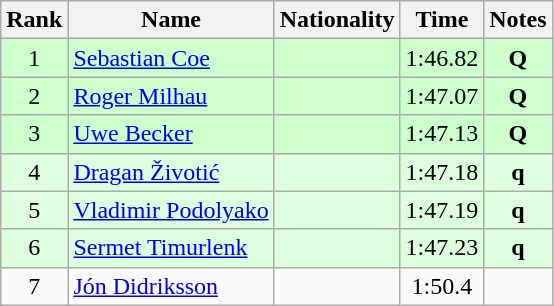<table class="wikitable sortable" style="text-align:center">
<tr>
<th>Rank</th>
<th>Name</th>
<th>Nationality</th>
<th>Time</th>
<th>Notes</th>
</tr>
<tr bgcolor=ccffcc>
<td>1</td>
<td align=left><a href='#'>Sebastian Coe</a></td>
<td align=left></td>
<td>1:46.82</td>
<td><strong>Q</strong></td>
</tr>
<tr bgcolor=ccffcc>
<td>2</td>
<td align=left><a href='#'>Roger Milhau</a></td>
<td align=left></td>
<td>1:47.07</td>
<td><strong>Q</strong></td>
</tr>
<tr bgcolor=ccffcc>
<td>3</td>
<td align=left><a href='#'>Uwe Becker</a></td>
<td align=left></td>
<td>1:47.13</td>
<td><strong>Q</strong></td>
</tr>
<tr bgcolor=ddffdd>
<td>4</td>
<td align=left><a href='#'>Dragan Životić</a></td>
<td align=left></td>
<td>1:47.18</td>
<td><strong>q</strong></td>
</tr>
<tr bgcolor=ddffdd>
<td>5</td>
<td align=left><a href='#'>Vladimir Podolyako</a></td>
<td align=left></td>
<td>1:47.19</td>
<td><strong>q</strong></td>
</tr>
<tr bgcolor=ddffdd>
<td>6</td>
<td align=left><a href='#'>Sermet Timurlenk</a></td>
<td align=left></td>
<td>1:47.23</td>
<td><strong>q</strong></td>
</tr>
<tr>
<td>7</td>
<td align=left><a href='#'>Jón Didriksson</a></td>
<td align=left></td>
<td>1:50.4</td>
<td></td>
</tr>
</table>
